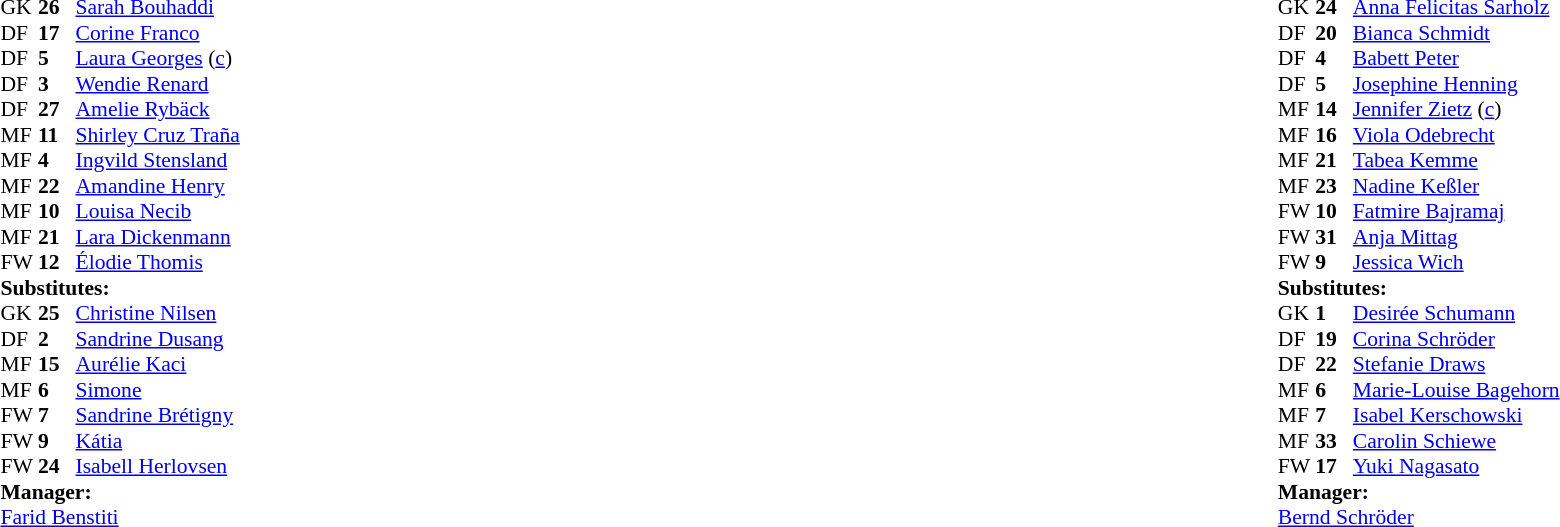<table width="100%">
<tr>
<td valign="top" width="50%"><br><table style="font-size: 90%" cellspacing="0" cellpadding="0">
<tr>
<td colspan="4"></td>
</tr>
<tr>
<th width="25"></th>
<th width="25"></th>
</tr>
<tr>
<td>GK</td>
<td><strong>26</strong></td>
<td> <a href='#'>Sarah Bouhaddi</a></td>
</tr>
<tr>
<td>DF</td>
<td><strong>17</strong></td>
<td> <a href='#'>Corine Franco</a></td>
</tr>
<tr>
<td>DF</td>
<td><strong>5</strong></td>
<td> <a href='#'>Laura Georges</a> (<a href='#'>c</a>)</td>
<td></td>
</tr>
<tr>
<td>DF</td>
<td><strong>3</strong></td>
<td> <a href='#'>Wendie Renard</a></td>
<td></td>
</tr>
<tr>
<td>DF</td>
<td><strong>27</strong></td>
<td> <a href='#'>Amelie Rybäck</a></td>
</tr>
<tr>
<td>MF</td>
<td><strong>11</strong></td>
<td> <a href='#'>Shirley Cruz Traña</a></td>
<td></td>
<td></td>
</tr>
<tr>
<td>MF</td>
<td><strong>4</strong></td>
<td> <a href='#'>Ingvild Stensland</a></td>
<td></td>
<td></td>
</tr>
<tr>
<td>MF</td>
<td><strong>22</strong></td>
<td> <a href='#'>Amandine Henry</a></td>
</tr>
<tr>
<td>MF</td>
<td><strong>10</strong></td>
<td> <a href='#'>Louisa Necib</a></td>
<td></td>
<td></td>
</tr>
<tr>
<td>MF</td>
<td><strong>21</strong></td>
<td> <a href='#'>Lara Dickenmann</a></td>
</tr>
<tr>
<td>FW</td>
<td><strong>12</strong></td>
<td> <a href='#'>Élodie Thomis</a></td>
</tr>
<tr>
<td colspan=3><strong>Substitutes:</strong></td>
</tr>
<tr>
<td>GK</td>
<td><strong>25</strong></td>
<td> <a href='#'>Christine Nilsen</a></td>
</tr>
<tr>
<td>DF</td>
<td><strong>2</strong></td>
<td> <a href='#'>Sandrine Dusang</a></td>
</tr>
<tr>
<td>MF</td>
<td><strong>15</strong></td>
<td> <a href='#'>Aurélie Kaci</a></td>
<td></td>
<td></td>
</tr>
<tr>
<td>MF</td>
<td><strong>6</strong></td>
<td> <a href='#'>Simone</a></td>
<td></td>
<td></td>
</tr>
<tr>
<td>FW</td>
<td><strong>7</strong></td>
<td> <a href='#'>Sandrine Brétigny</a></td>
</tr>
<tr>
<td>FW</td>
<td><strong>9</strong></td>
<td> <a href='#'>Kátia</a></td>
</tr>
<tr>
<td>FW</td>
<td><strong>24</strong></td>
<td> <a href='#'>Isabell Herlovsen</a></td>
<td></td>
<td></td>
</tr>
<tr>
<td colspan=3><strong>Manager:</strong></td>
</tr>
<tr>
<td colspan="4"> <a href='#'>Farid Benstiti</a></td>
</tr>
</table>
</td>
<td valign="top"></td>
<td valign="top" width="50%"><br><table style="font-size: 90%" cellspacing="0" cellpadding="0" align="center">
<tr>
<td colspan="4"></td>
</tr>
<tr>
<th width="25"></th>
<th width="25"></th>
</tr>
<tr>
<td>GK</td>
<td><strong>24</strong></td>
<td> <a href='#'>Anna Felicitas Sarholz</a></td>
</tr>
<tr>
<td>DF</td>
<td><strong>20</strong></td>
<td> <a href='#'>Bianca Schmidt</a></td>
</tr>
<tr>
<td>DF</td>
<td><strong>4</strong></td>
<td> <a href='#'>Babett Peter</a></td>
</tr>
<tr>
<td>DF</td>
<td><strong>5</strong></td>
<td> <a href='#'>Josephine Henning</a></td>
</tr>
<tr>
<td>MF</td>
<td><strong>14</strong></td>
<td> <a href='#'>Jennifer Zietz</a> (<a href='#'>c</a>)</td>
</tr>
<tr>
<td>MF</td>
<td><strong>16</strong></td>
<td> <a href='#'>Viola Odebrecht</a></td>
</tr>
<tr>
<td>MF</td>
<td><strong>21</strong></td>
<td> <a href='#'>Tabea Kemme</a></td>
<td></td>
<td></td>
</tr>
<tr>
<td>MF</td>
<td><strong>23</strong></td>
<td> <a href='#'>Nadine Keßler</a></td>
<td></td>
<td></td>
</tr>
<tr>
<td>FW</td>
<td><strong>10</strong></td>
<td> <a href='#'>Fatmire Bajramaj</a></td>
</tr>
<tr>
<td>FW</td>
<td><strong>31</strong></td>
<td> <a href='#'>Anja Mittag</a></td>
<td></td>
</tr>
<tr>
<td>FW</td>
<td><strong>9</strong></td>
<td> <a href='#'>Jessica Wich</a></td>
<td></td>
<td></td>
</tr>
<tr>
<td colspan=3><strong>Substitutes:</strong></td>
</tr>
<tr>
<td>GK</td>
<td><strong>1</strong></td>
<td> <a href='#'>Desirée Schumann</a></td>
</tr>
<tr>
<td>DF</td>
<td><strong>19</strong></td>
<td> <a href='#'>Corina Schröder</a></td>
<td></td>
<td></td>
</tr>
<tr>
<td>DF</td>
<td><strong>22</strong></td>
<td> <a href='#'>Stefanie Draws</a></td>
</tr>
<tr>
<td>MF</td>
<td><strong>6</strong></td>
<td> <a href='#'>Marie-Louise Bagehorn</a></td>
</tr>
<tr>
<td>MF</td>
<td><strong>7</strong></td>
<td> <a href='#'>Isabel Kerschowski</a></td>
<td></td>
<td></td>
</tr>
<tr>
<td>MF</td>
<td><strong>33</strong></td>
<td> <a href='#'>Carolin Schiewe</a></td>
</tr>
<tr>
<td>FW</td>
<td><strong>17</strong></td>
<td> <a href='#'>Yuki Nagasato</a></td>
<td></td>
<td></td>
</tr>
<tr>
<td colspan=3><strong>Manager:</strong></td>
</tr>
<tr>
<td colspan="4"> <a href='#'>Bernd Schröder</a></td>
</tr>
<tr>
</tr>
</table>
</td>
</tr>
</table>
